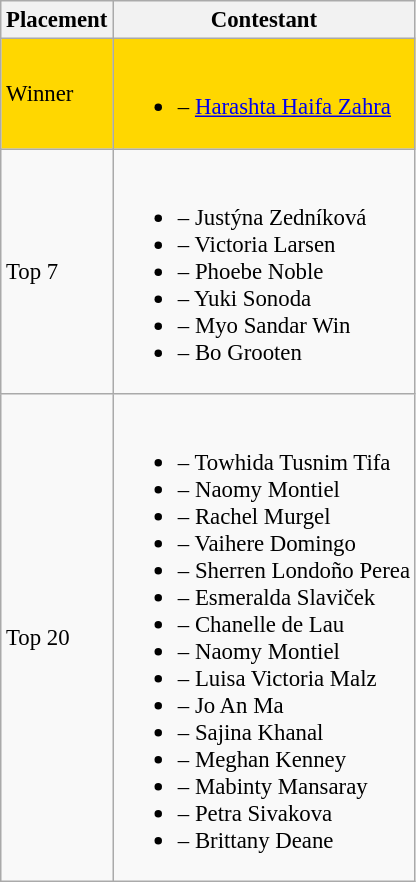<table class="wikitable sortable" style="font-size:95%;">
<tr>
<th>Placement</th>
<th>Contestant</th>
</tr>
<tr style="background:gold;">
<td>Winner</td>
<td><br><ul><li> – <a href='#'>Harashta Haifa Zahra</a></li></ul></td>
</tr>
<tr>
<td>Top 7</td>
<td><br><ul><li> – Justýna Zedníková</li><li> – Victoria Larsen</li><li> – Phoebe Noble</li><li> – Yuki Sonoda</li><li> – Myo Sandar Win</li><li> – Bo Grooten</li></ul></td>
</tr>
<tr>
<td>Top 20</td>
<td><br><ul><li> – Towhida Tusnim Tifa</li><li> – Naomy Montiel</li><li> – Rachel Murgel</li><li> – Vaihere Domingo</li><li> – Sherren Londoño Perea</li><li> – Esmeralda Slaviček</li><li> – Chanelle de Lau</li><li> – Naomy Montiel</li><li> – Luisa Victoria Malz</li><li> – Jo An Ma</li><li> – Sajina Khanal</li><li> – Meghan Kenney</li><li> – Mabinty Mansaray</li><li> – Petra Sivakova</li><li> – Brittany Deane</li></ul></td>
</tr>
</table>
